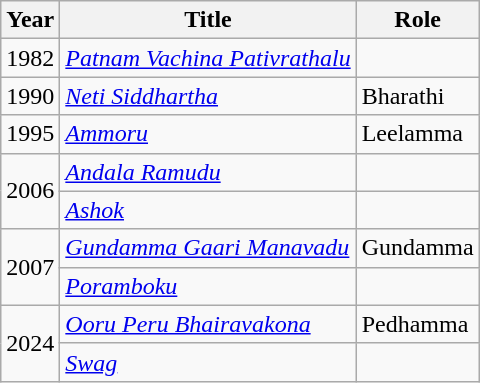<table class="wikitable sortable">
<tr>
<th>Year</th>
<th>Title</th>
<th>Role</th>
</tr>
<tr>
<td>1982</td>
<td><em><a href='#'>Patnam Vachina Pativrathalu</a></em></td>
<td></td>
</tr>
<tr>
<td>1990</td>
<td><em><a href='#'>Neti Siddhartha</a></em></td>
<td>Bharathi</td>
</tr>
<tr>
<td>1995</td>
<td><em><a href='#'>Ammoru</a></em></td>
<td>Leelamma</td>
</tr>
<tr>
<td rowspan="2">2006</td>
<td><em><a href='#'>Andala Ramudu</a></em></td>
<td></td>
</tr>
<tr>
<td><em><a href='#'>Ashok</a></em></td>
<td></td>
</tr>
<tr>
<td rowspan="2">2007</td>
<td><em><a href='#'>Gundamma Gaari Manavadu</a></em></td>
<td>Gundamma</td>
</tr>
<tr>
<td><em><a href='#'>Poramboku</a></em></td>
<td></td>
</tr>
<tr>
<td rowspan="2">2024</td>
<td><em><a href='#'>Ooru Peru Bhairavakona</a></em></td>
<td>Pedhamma</td>
</tr>
<tr>
<td><em><a href='#'>Swag</a></em></td>
<td></td>
</tr>
</table>
